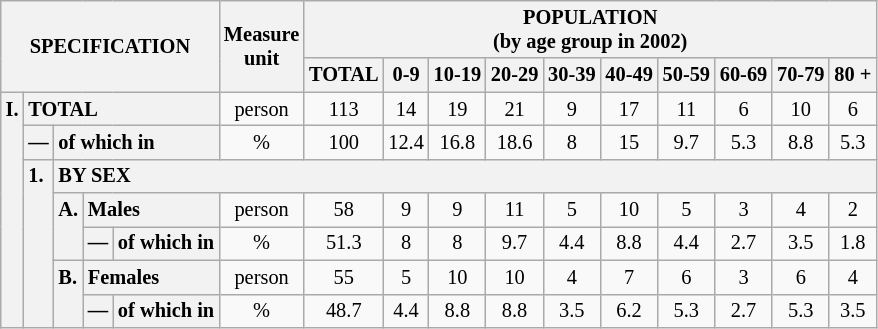<table class="wikitable" style="font-size:85%; text-align:center">
<tr>
<th rowspan="2" colspan="5">SPECIFICATION</th>
<th rowspan="2">Measure<br> unit</th>
<th colspan="10" rowspan="1">POPULATION<br> (by age group in 2002)</th>
</tr>
<tr>
<th>TOTAL</th>
<th>0-9</th>
<th>10-19</th>
<th>20-29</th>
<th>30-39</th>
<th>40-49</th>
<th>50-59</th>
<th>60-69</th>
<th>70-79</th>
<th>80 +</th>
</tr>
<tr>
<th style="text-align:left" valign="top" rowspan="7">I.</th>
<th style="text-align:left" colspan="4">TOTAL</th>
<td>person</td>
<td>113</td>
<td>14</td>
<td>19</td>
<td>21</td>
<td>9</td>
<td>17</td>
<td>11</td>
<td>6</td>
<td>10</td>
<td>6</td>
</tr>
<tr>
<th style="text-align:left" valign="top">—</th>
<th style="text-align:left" colspan="3">of which in</th>
<td>%</td>
<td>100</td>
<td>12.4</td>
<td>16.8</td>
<td>18.6</td>
<td>8</td>
<td>15</td>
<td>9.7</td>
<td>5.3</td>
<td>8.8</td>
<td>5.3</td>
</tr>
<tr>
<th style="text-align:left" valign="top" rowspan="5">1.</th>
<th style="text-align:left" colspan="14">BY SEX</th>
</tr>
<tr>
<th style="text-align:left" valign="top" rowspan="2">A.</th>
<th style="text-align:left" colspan="2">Males</th>
<td>person</td>
<td>58</td>
<td>9</td>
<td>9</td>
<td>11</td>
<td>5</td>
<td>10</td>
<td>5</td>
<td>3</td>
<td>4</td>
<td>2</td>
</tr>
<tr>
<th style="text-align:left" valign="top">—</th>
<th style="text-align:left" colspan="1">of which in</th>
<td>%</td>
<td>51.3</td>
<td>8</td>
<td>8</td>
<td>9.7</td>
<td>4.4</td>
<td>8.8</td>
<td>4.4</td>
<td>2.7</td>
<td>3.5</td>
<td>1.8</td>
</tr>
<tr>
<th style="text-align:left" valign="top" rowspan="2">B.</th>
<th style="text-align:left" colspan="2">Females</th>
<td>person</td>
<td>55</td>
<td>5</td>
<td>10</td>
<td>10</td>
<td>4</td>
<td>7</td>
<td>6</td>
<td>3</td>
<td>6</td>
<td>4</td>
</tr>
<tr>
<th style="text-align:left" valign="top">—</th>
<th style="text-align:left" colspan="1">of which in</th>
<td>%</td>
<td>48.7</td>
<td>4.4</td>
<td>8.8</td>
<td>8.8</td>
<td>3.5</td>
<td>6.2</td>
<td>5.3</td>
<td>2.7</td>
<td>5.3</td>
<td>3.5</td>
</tr>
</table>
